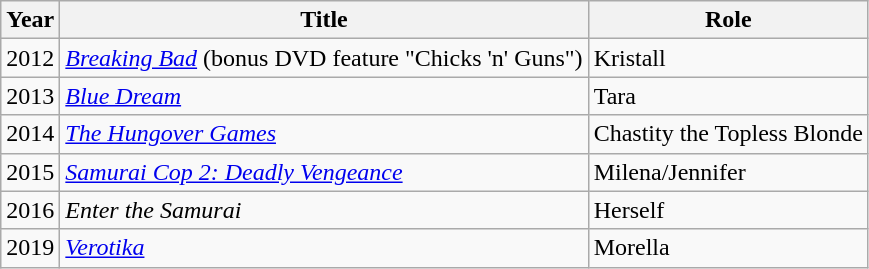<table class="wikitable">
<tr>
<th>Year</th>
<th>Title</th>
<th>Role</th>
</tr>
<tr>
<td>2012</td>
<td><em><a href='#'>Breaking Bad</a></em> (bonus DVD feature "Chicks 'n' Guns")</td>
<td>Kristall</td>
</tr>
<tr>
<td>2013</td>
<td><em><a href='#'>Blue Dream</a></em></td>
<td>Tara</td>
</tr>
<tr>
<td>2014</td>
<td><em><a href='#'>The Hungover Games</a></em></td>
<td>Chastity the Topless Blonde</td>
</tr>
<tr>
<td>2015</td>
<td><em><a href='#'>Samurai Cop 2: Deadly Vengeance</a></em></td>
<td>Milena/Jennifer</td>
</tr>
<tr>
<td>2016</td>
<td><em>Enter the Samurai</em></td>
<td>Herself</td>
</tr>
<tr>
<td>2019</td>
<td><em><a href='#'>Verotika</a></em></td>
<td>Morella</td>
</tr>
</table>
